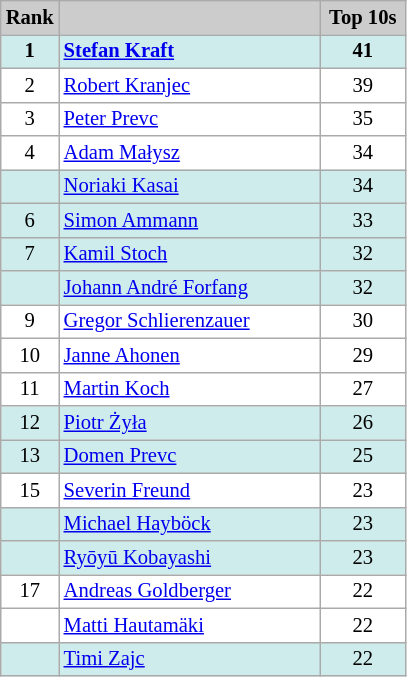<table class="wikitable plainrowheaders" style="background:#fff; font-size:86%; line-height:16px; border:grey solid 1px; border-collapse:collapse;">
<tr style="background:#ccc; text-align:center;">
<th style="background:#ccc;">Rank</th>
<th style="background:#ccc;" width="168"></th>
<th style="background:#ccc;" width="50">Top 10s</th>
</tr>
<tr align=center bgcolor=#CFECEC>
<td><strong>1</strong></td>
<td align=left> <strong><a href='#'>Stefan Kraft</a></strong></td>
<td><strong>41</strong></td>
</tr>
<tr align=center>
<td>2</td>
<td align=left> <a href='#'>Robert Kranjec</a></td>
<td>39</td>
</tr>
<tr align=center>
<td>3</td>
<td align=left> <a href='#'>Peter Prevc</a></td>
<td>35</td>
</tr>
<tr align=center>
<td>4</td>
<td align=left> <a href='#'>Adam Małysz</a></td>
<td>34</td>
</tr>
<tr align=center bgcolor=#CFECEC>
<td></td>
<td align=left> <a href='#'>Noriaki Kasai</a></td>
<td>34</td>
</tr>
<tr align=center bgcolor=#CFECEC>
<td>6</td>
<td align=left> <a href='#'>Simon Ammann</a></td>
<td>33</td>
</tr>
<tr align=center bgcolor=#CFECEC>
<td>7</td>
<td align=left> <a href='#'>Kamil Stoch</a></td>
<td>32</td>
</tr>
<tr align=center bgcolor=#CFECEC>
<td></td>
<td align=left> <a href='#'>Johann André Forfang</a></td>
<td>32</td>
</tr>
<tr align=center>
<td>9</td>
<td align=left> <a href='#'>Gregor Schlierenzauer</a></td>
<td>30</td>
</tr>
<tr align=center>
<td>10</td>
<td align=left> <a href='#'>Janne Ahonen</a></td>
<td>29</td>
</tr>
<tr align=center>
<td>11</td>
<td align=left> <a href='#'>Martin Koch</a></td>
<td>27</td>
</tr>
<tr align=center bgcolor=#CFECEC>
<td>12</td>
<td align=left> <a href='#'>Piotr Żyła</a></td>
<td>26</td>
</tr>
<tr align=center bgcolor=#CFECEC>
<td>13</td>
<td align=left> <a href='#'>Domen Prevc</a></td>
<td>25</td>
</tr>
<tr align=center>
<td>15</td>
<td align=left> <a href='#'>Severin Freund</a></td>
<td>23</td>
</tr>
<tr align=center bgcolor=#CFECEC>
<td></td>
<td align=left> <a href='#'>Michael Hayböck</a></td>
<td>23</td>
</tr>
<tr align=center bgcolor=#CFECEC>
<td></td>
<td align=left> <a href='#'>Ryōyū Kobayashi</a></td>
<td>23</td>
</tr>
<tr align=center>
<td>17</td>
<td align=left> <a href='#'>Andreas Goldberger</a></td>
<td>22</td>
</tr>
<tr align=center>
<td></td>
<td align=left> <a href='#'>Matti Hautamäki</a></td>
<td>22</td>
</tr>
<tr align=center bgcolor=#CFECEC>
<td></td>
<td align=left> <a href='#'>Timi Zajc</a></td>
<td>22</td>
</tr>
</table>
